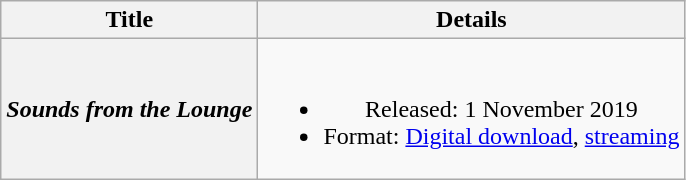<table class="wikitable plainrowheaders" style="text-align:center">
<tr>
<th>Title</th>
<th>Details</th>
</tr>
<tr>
<th scope="row"><em>Sounds from the Lounge</em></th>
<td><br><ul><li>Released: 1 November 2019</li><li>Format: <a href='#'>Digital download</a>, <a href='#'>streaming</a></li></ul></td>
</tr>
</table>
